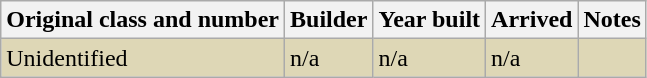<table class="sortable wikitable" border="1">
<tr>
<th>Original class and number</th>
<th>Builder</th>
<th>Year built</th>
<th>Arrived</th>
<th>Notes</th>
</tr>
<tr style="background:#DED7B6;">
<td>Unidentified</td>
<td>n/a</td>
<td>n/a</td>
<td>n/a</td>
<td></td>
</tr>
</table>
